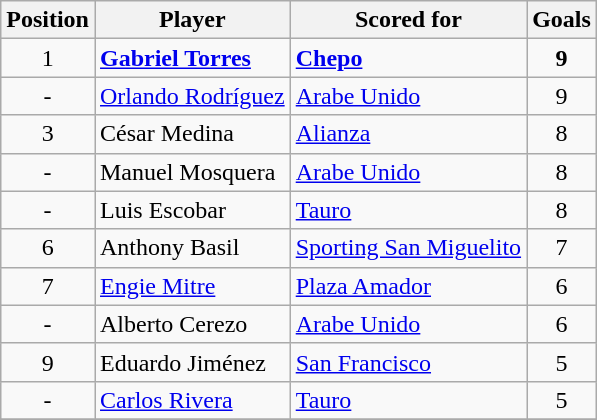<table class="wikitable" style="text-align: center;">
<tr>
<th>Position</th>
<th>Player</th>
<th>Scored for</th>
<th>Goals</th>
</tr>
<tr>
<td>1</td>
<td align="left"><strong> <a href='#'>Gabriel Torres</a></strong></td>
<td align="left"><strong><a href='#'>Chepo</a></strong></td>
<td><strong>9</strong></td>
</tr>
<tr>
<td>-</td>
<td align="left"> <a href='#'>Orlando Rodríguez</a></td>
<td align="left"><a href='#'>Arabe Unido</a></td>
<td>9</td>
</tr>
<tr>
<td>3</td>
<td align="left"> César Medina</td>
<td align="left"><a href='#'>Alianza</a></td>
<td>8</td>
</tr>
<tr>
<td>-</td>
<td align="left"> Manuel Mosquera</td>
<td align="left"><a href='#'>Arabe Unido</a></td>
<td>8</td>
</tr>
<tr>
<td>-</td>
<td align="left"> Luis Escobar</td>
<td align="left"><a href='#'>Tauro</a></td>
<td>8</td>
</tr>
<tr>
<td>6</td>
<td align="left"> Anthony Basil</td>
<td align="left"><a href='#'>Sporting San Miguelito</a></td>
<td>7</td>
</tr>
<tr>
<td>7</td>
<td align="left"> <a href='#'>Engie Mitre</a></td>
<td align="left"><a href='#'>Plaza Amador</a></td>
<td>6</td>
</tr>
<tr>
<td>-</td>
<td align="left"> Alberto Cerezo</td>
<td align="left"><a href='#'>Arabe Unido</a></td>
<td>6</td>
</tr>
<tr>
<td>9</td>
<td align="left"> Eduardo Jiménez</td>
<td align="left"><a href='#'>San Francisco</a></td>
<td>5</td>
</tr>
<tr>
<td>-</td>
<td align="left"> <a href='#'>Carlos Rivera</a></td>
<td align="left"><a href='#'>Tauro</a></td>
<td>5</td>
</tr>
<tr>
</tr>
</table>
